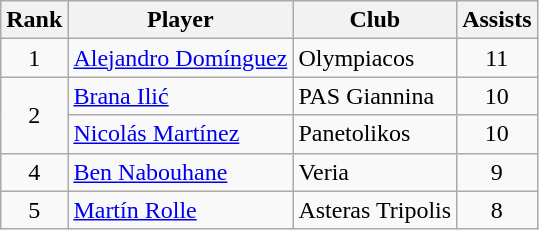<table class="wikitable" style="text-align:center">
<tr>
<th>Rank</th>
<th>Player</th>
<th>Club</th>
<th>Assists</th>
</tr>
<tr>
<td>1</td>
<td align="left"> <a href='#'>Alejandro Domínguez</a></td>
<td align="left">Olympiacos</td>
<td>11</td>
</tr>
<tr>
<td rowspan="2">2</td>
<td align="left"> <a href='#'>Brana Ilić</a></td>
<td align="left">PAS Giannina</td>
<td>10</td>
</tr>
<tr>
<td align="left"> <a href='#'>Nicolás Martínez</a></td>
<td align="left">Panetolikos</td>
<td>10</td>
</tr>
<tr>
<td>4</td>
<td align="left"> <a href='#'>Ben Nabouhane</a></td>
<td align="left">Veria</td>
<td>9</td>
</tr>
<tr>
<td>5</td>
<td align="left"> <a href='#'>Martín Rolle</a></td>
<td align="left">Asteras Tripolis</td>
<td>8</td>
</tr>
</table>
